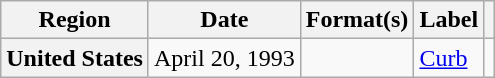<table class="wikitable plainrowheaders">
<tr>
<th scope="col">Region</th>
<th scope="col">Date</th>
<th scope="col">Format(s)</th>
<th scope="col">Label</th>
<th scope="col"></th>
</tr>
<tr>
<th scope="row">United States</th>
<td>April 20, 1993</td>
<td></td>
<td><a href='#'>Curb</a></td>
<td style="text-align:center;"></td>
</tr>
</table>
